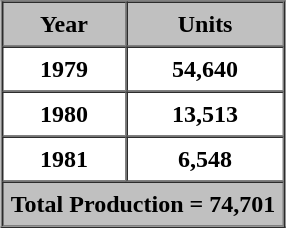<table border="1" cellpadding="5" cellspacing="0" style="margin:auto;">
<tr>
<th style="background:silver;">Year</th>
<th style="background:silver;">Units</th>
</tr>
<tr>
<th align="centered">1979</th>
<th>54,640</th>
</tr>
<tr>
<th align="centered">1980</th>
<th>13,513</th>
</tr>
<tr>
<th align="centered">1981</th>
<th>6,548</th>
</tr>
<tr>
<th colspan="2" style="background:silver;">Total Production = 74,701</th>
</tr>
</table>
